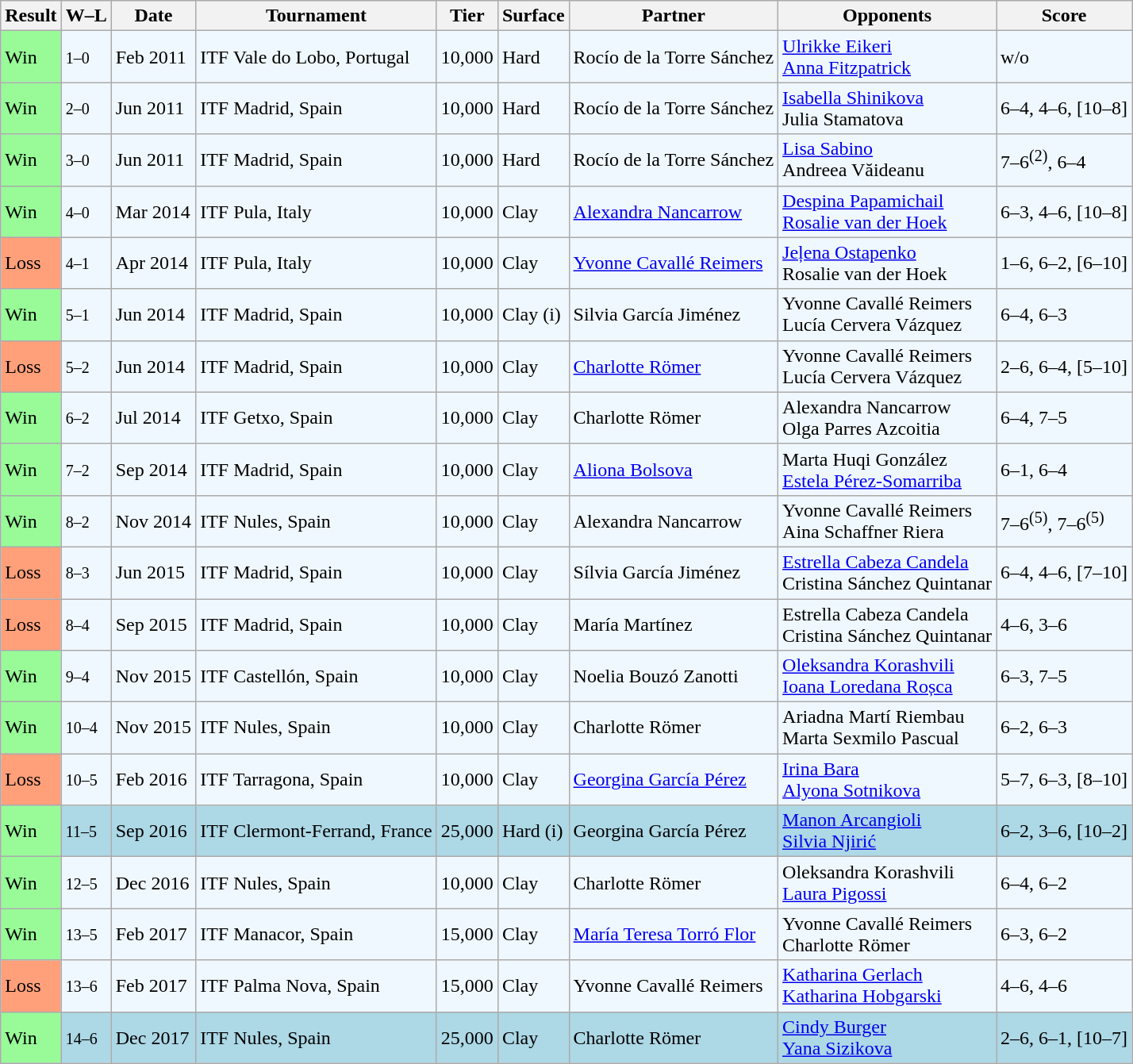<table class="sortable wikitable">
<tr>
<th>Result</th>
<th class="unsortable">W–L</th>
<th>Date</th>
<th>Tournament</th>
<th>Tier</th>
<th>Surface</th>
<th>Partner</th>
<th>Opponents</th>
<th class="unsortable">Score</th>
</tr>
<tr style="background:#f0f8ff;">
<td style="background:#98fb98;">Win</td>
<td><small>1–0</small></td>
<td>Feb 2011</td>
<td>ITF Vale do Lobo, Portugal</td>
<td>10,000</td>
<td>Hard</td>
<td> Rocío de la Torre Sánchez</td>
<td> <a href='#'>Ulrikke Eikeri</a> <br>  <a href='#'>Anna Fitzpatrick</a></td>
<td>w/o</td>
</tr>
<tr style="background:#f0f8ff;">
<td style="background:#98fb98;">Win</td>
<td><small>2–0</small></td>
<td>Jun 2011</td>
<td>ITF Madrid, Spain</td>
<td>10,000</td>
<td>Hard</td>
<td> Rocío de la Torre Sánchez</td>
<td> <a href='#'>Isabella Shinikova</a> <br>  Julia Stamatova</td>
<td>6–4, 4–6, [10–8]</td>
</tr>
<tr style="background:#f0f8ff;">
<td style="background:#98fb98;">Win</td>
<td><small>3–0</small></td>
<td>Jun 2011</td>
<td>ITF Madrid, Spain</td>
<td>10,000</td>
<td>Hard</td>
<td> Rocío de la Torre Sánchez</td>
<td> <a href='#'>Lisa Sabino</a> <br>  Andreea Văideanu</td>
<td>7–6<sup>(2)</sup>, 6–4</td>
</tr>
<tr style="background:#f0f8ff;">
<td style="background:#98fb98;">Win</td>
<td><small>4–0</small></td>
<td>Mar 2014</td>
<td>ITF Pula, Italy</td>
<td>10,000</td>
<td>Clay</td>
<td> <a href='#'>Alexandra Nancarrow</a></td>
<td> <a href='#'>Despina Papamichail</a> <br>  <a href='#'>Rosalie van der Hoek</a></td>
<td>6–3, 4–6, [10–8]</td>
</tr>
<tr style="background:#f0f8ff;">
<td style="background:#ffa07a;">Loss</td>
<td><small>4–1</small></td>
<td>Apr 2014</td>
<td>ITF Pula, Italy</td>
<td>10,000</td>
<td>Clay</td>
<td> <a href='#'>Yvonne Cavallé Reimers</a></td>
<td> <a href='#'>Jeļena Ostapenko</a> <br>  Rosalie van der Hoek</td>
<td>1–6, 6–2, [6–10]</td>
</tr>
<tr style="background:#f0f8ff;">
<td style="background:#98fb98;">Win</td>
<td><small>5–1</small></td>
<td>Jun 2014</td>
<td>ITF Madrid, Spain</td>
<td>10,000</td>
<td>Clay (i)</td>
<td> Silvia García Jiménez</td>
<td> Yvonne Cavallé Reimers <br>  Lucía Cervera Vázquez</td>
<td>6–4, 6–3</td>
</tr>
<tr style="background:#f0f8ff;">
<td style="background:#ffa07a;">Loss</td>
<td><small>5–2</small></td>
<td>Jun 2014</td>
<td>ITF Madrid, Spain</td>
<td>10,000</td>
<td>Clay</td>
<td> <a href='#'>Charlotte Römer</a></td>
<td> Yvonne Cavallé Reimers <br>  Lucía Cervera Vázquez</td>
<td>2–6, 6–4, [5–10]</td>
</tr>
<tr style="background:#f0f8ff;">
<td style="background:#98fb98;">Win</td>
<td><small>6–2</small></td>
<td>Jul 2014</td>
<td>ITF Getxo, Spain</td>
<td>10,000</td>
<td>Clay</td>
<td> Charlotte Römer</td>
<td> Alexandra Nancarrow <br>  Olga Parres Azcoitia</td>
<td>6–4, 7–5</td>
</tr>
<tr style="background:#f0f8ff;">
<td style="background:#98fb98;">Win</td>
<td><small>7–2</small></td>
<td>Sep 2014</td>
<td>ITF Madrid, Spain</td>
<td>10,000</td>
<td>Clay</td>
<td> <a href='#'>Aliona Bolsova</a></td>
<td> Marta Huqi González <br>  <a href='#'>Estela Pérez-Somarriba</a></td>
<td>6–1, 6–4</td>
</tr>
<tr style="background:#f0f8ff;">
<td style="background:#98fb98;">Win</td>
<td><small>8–2</small></td>
<td>Nov 2014</td>
<td>ITF Nules, Spain</td>
<td>10,000</td>
<td>Clay</td>
<td> Alexandra Nancarrow</td>
<td> Yvonne Cavallé Reimers <br>  Aina Schaffner Riera</td>
<td>7–6<sup>(5)</sup>, 7–6<sup>(5)</sup></td>
</tr>
<tr style="background:#f0f8ff;">
<td style="background:#ffa07a;">Loss</td>
<td><small>8–3</small></td>
<td>Jun 2015</td>
<td>ITF Madrid, Spain</td>
<td>10,000</td>
<td>Clay</td>
<td> Sílvia García Jiménez</td>
<td> <a href='#'>Estrella Cabeza Candela</a> <br>  Cristina Sánchez Quintanar</td>
<td>6–4, 4–6, [7–10]</td>
</tr>
<tr style="background:#f0f8ff;">
<td style="background:#ffa07a;">Loss</td>
<td><small>8–4</small></td>
<td>Sep 2015</td>
<td>ITF Madrid, Spain</td>
<td>10,000</td>
<td>Clay</td>
<td> María Martínez</td>
<td> Estrella Cabeza Candela <br>  Cristina Sánchez Quintanar</td>
<td>4–6, 3–6</td>
</tr>
<tr style="background:#f0f8ff;">
<td style="background:#98fb98;">Win</td>
<td><small>9–4</small></td>
<td>Nov 2015</td>
<td>ITF Castellón, Spain</td>
<td>10,000</td>
<td>Clay</td>
<td> Noelia Bouzó Zanotti</td>
<td> <a href='#'>Oleksandra Korashvili</a> <br>  <a href='#'>Ioana Loredana Roșca</a></td>
<td>6–3, 7–5</td>
</tr>
<tr style="background:#f0f8ff;">
<td style="background:#98fb98;">Win</td>
<td><small>10–4</small></td>
<td>Nov 2015</td>
<td>ITF Nules, Spain</td>
<td>10,000</td>
<td>Clay</td>
<td> Charlotte Römer</td>
<td> Ariadna Martí Riembau <br>  Marta Sexmilo Pascual</td>
<td>6–2, 6–3</td>
</tr>
<tr style="background:#f0f8ff;">
<td style="background:#ffa07a;">Loss</td>
<td><small>10–5</small></td>
<td>Feb 2016</td>
<td>ITF Tarragona, Spain</td>
<td>10,000</td>
<td>Clay</td>
<td> <a href='#'>Georgina García Pérez</a></td>
<td> <a href='#'>Irina Bara</a> <br>  <a href='#'>Alyona Sotnikova</a></td>
<td>5–7, 6–3, [8–10]</td>
</tr>
<tr style="background:lightblue;">
<td style="background:#98fb98;">Win</td>
<td><small>11–5</small></td>
<td>Sep 2016</td>
<td>ITF Clermont-Ferrand, France</td>
<td>25,000</td>
<td>Hard (i)</td>
<td> Georgina García Pérez</td>
<td> <a href='#'>Manon Arcangioli</a> <br>  <a href='#'>Silvia Njirić</a></td>
<td>6–2, 3–6, [10–2]</td>
</tr>
<tr style="background:#f0f8ff;">
<td style="background:#98fb98;">Win</td>
<td><small>12–5</small></td>
<td>Dec 2016</td>
<td>ITF Nules, Spain</td>
<td>10,000</td>
<td>Clay</td>
<td> Charlotte Römer</td>
<td> Oleksandra Korashvili <br>  <a href='#'>Laura Pigossi</a></td>
<td>6–4, 6–2</td>
</tr>
<tr style="background:#f0f8ff;">
<td style="background:#98fb98;">Win</td>
<td><small>13–5</small></td>
<td>Feb 2017</td>
<td>ITF Manacor, Spain</td>
<td>15,000</td>
<td>Clay</td>
<td> <a href='#'>María Teresa Torró Flor</a></td>
<td> Yvonne Cavallé Reimers <br>  Charlotte Römer</td>
<td>6–3, 6–2</td>
</tr>
<tr style="background:#f0f8ff;">
<td style="background:#ffa07a;">Loss</td>
<td><small>13–6</small></td>
<td>Feb 2017</td>
<td>ITF Palma Nova, Spain</td>
<td>15,000</td>
<td>Clay</td>
<td> Yvonne Cavallé Reimers</td>
<td> <a href='#'>Katharina Gerlach</a> <br>  <a href='#'>Katharina Hobgarski</a></td>
<td>4–6, 4–6</td>
</tr>
<tr style="background:lightblue;">
<td style="background:#98fb98;">Win</td>
<td><small>14–6</small></td>
<td>Dec 2017</td>
<td>ITF Nules, Spain</td>
<td>25,000</td>
<td>Clay</td>
<td> Charlotte Römer</td>
<td> <a href='#'>Cindy Burger</a> <br>  <a href='#'>Yana Sizikova</a></td>
<td>2–6, 6–1, [10–7]</td>
</tr>
</table>
